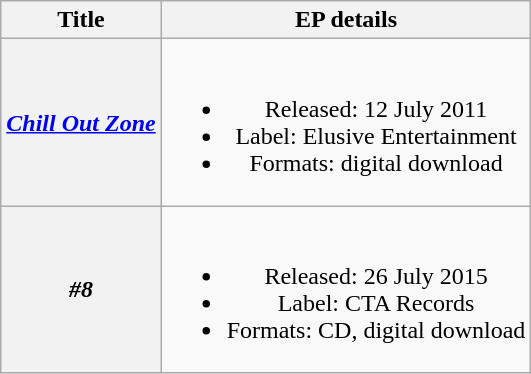<table class="wikitable plainrowheaders" style="text-align:center;">
<tr>
<th scope="col">Title</th>
<th scope="col">EP details</th>
</tr>
<tr>
<th scope="row"><em><a href='#'>Chill Out Zone</a></em></th>
<td><br><ul><li>Released: 12 July 2011</li><li>Label: Elusive Entertainment</li><li>Formats: digital download</li></ul></td>
</tr>
<tr>
<th scope="row"><em>#8</em></th>
<td><br><ul><li>Released: 26 July 2015</li><li>Label: CTA Records</li><li>Formats: CD, digital download</li></ul></td>
</tr>
</table>
